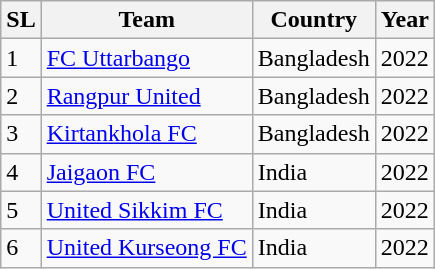<table class="wikitable sortable">
<tr>
<th>SL</th>
<th>Team</th>
<th>Country</th>
<th>Year</th>
</tr>
<tr>
<td>1</td>
<td> <a href='#'>FC Uttarbango</a></td>
<td>Bangladesh</td>
<td>2022</td>
</tr>
<tr>
<td>2</td>
<td> <a href='#'>Rangpur United</a></td>
<td>Bangladesh</td>
<td>2022</td>
</tr>
<tr>
<td>3</td>
<td> <a href='#'>Kirtankhola FC</a></td>
<td>Bangladesh</td>
<td>2022</td>
</tr>
<tr>
<td>4</td>
<td> <a href='#'>Jaigaon FC</a></td>
<td>India</td>
<td>2022</td>
</tr>
<tr>
<td>5</td>
<td> <a href='#'>United Sikkim FC</a></td>
<td>India</td>
<td>2022</td>
</tr>
<tr>
<td>6</td>
<td> <a href='#'>United Kurseong FC</a></td>
<td>India</td>
<td>2022</td>
</tr>
</table>
